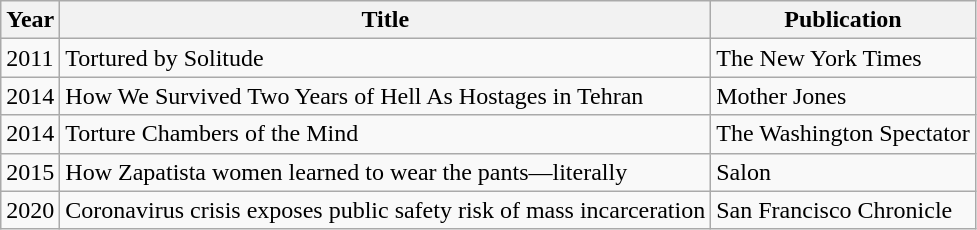<table class="wikitable">
<tr>
<th>Year</th>
<th>Title</th>
<th>Publication</th>
</tr>
<tr>
<td>2011</td>
<td>Tortured by Solitude</td>
<td>The New York Times</td>
</tr>
<tr>
<td>2014</td>
<td>How We Survived Two Years of Hell As Hostages in Tehran</td>
<td>Mother Jones</td>
</tr>
<tr>
<td>2014</td>
<td>Torture Chambers of the Mind</td>
<td>The Washington Spectator</td>
</tr>
<tr>
<td>2015</td>
<td>How Zapatista women learned to wear the pants—literally</td>
<td>Salon</td>
</tr>
<tr>
<td>2020</td>
<td>Coronavirus crisis exposes public safety risk of mass incarceration</td>
<td>San Francisco Chronicle</td>
</tr>
</table>
